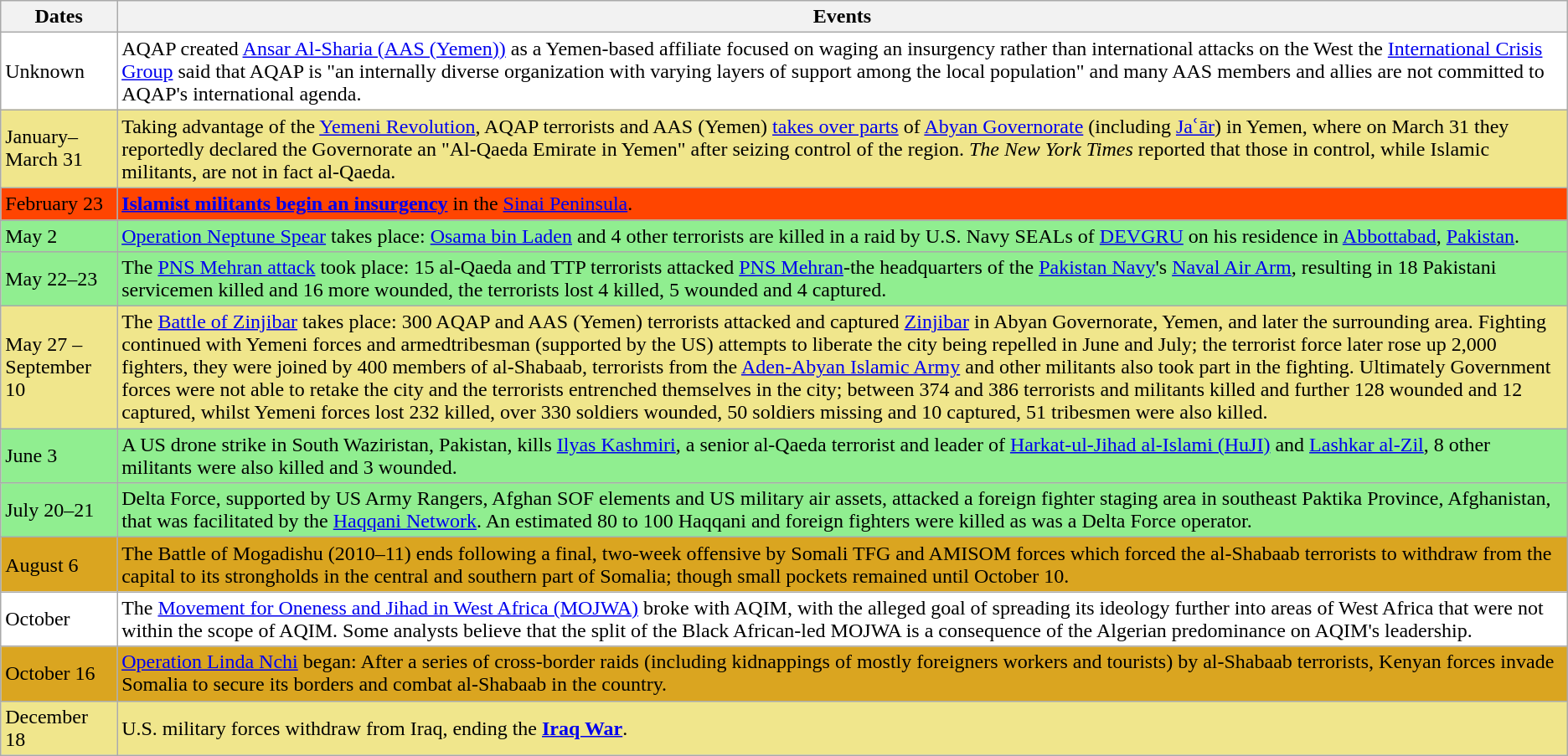<table class="wikitable">
<tr>
<th>Dates</th>
<th>Events</th>
</tr>
<tr style="background:white">
<td>Unknown</td>
<td>AQAP created <a href='#'>Ansar Al-Sharia (AAS (Yemen))</a> as a Yemen-based affiliate focused on waging an insurgency rather than international attacks on the West the <a href='#'>International Crisis Group</a> said that AQAP is "an internally diverse organization with varying layers of support among the local population" and many AAS members and allies are not committed to AQAP's international agenda.</td>
</tr>
<tr style="background:khaki">
<td>January–March 31</td>
<td>Taking advantage of the <a href='#'>Yemeni Revolution</a>, AQAP terrorists and AAS (Yemen) <a href='#'>takes over parts</a> of <a href='#'>Abyan Governorate</a> (including <a href='#'>Jaʿār</a>) in Yemen, where on March 31 they reportedly declared the Governorate an "Al-Qaeda Emirate in Yemen" after seizing control of the region. <em>The New York Times</em> reported that those in control, while Islamic militants, are not in fact al-Qaeda.</td>
</tr>
<tr style="background:orangered">
<td>February 23</td>
<td><strong><a href='#'>Islamist militants begin an insurgency</a></strong> in the <a href='#'>Sinai Peninsula</a>.</td>
</tr>
<tr style="background:lightgreen">
<td>May 2</td>
<td><a href='#'>Operation Neptune Spear</a> takes place: <a href='#'>Osama bin Laden</a> and 4 other terrorists are killed in a raid by U.S. Navy SEALs of <a href='#'>DEVGRU</a> on his residence in <a href='#'>Abbottabad</a>, <a href='#'>Pakistan</a>.</td>
</tr>
<tr style="background:lightgreen">
<td>May 22–23</td>
<td>The <a href='#'>PNS Mehran attack</a> took place: 15 al-Qaeda and TTP terrorists attacked <a href='#'>PNS Mehran</a>-the headquarters of the <a href='#'>Pakistan Navy</a>'s <a href='#'>Naval Air Arm</a>, resulting in 18 Pakistani servicemen killed and 16 more wounded, the terrorists lost 4 killed, 5 wounded and 4 captured.</td>
</tr>
<tr style="background:khaki">
<td>May 27 – September 10</td>
<td>The <a href='#'>Battle of Zinjibar</a> takes place: 300 AQAP and AAS (Yemen) terrorists attacked and captured <a href='#'>Zinjibar</a> in Abyan Governorate, Yemen, and later the surrounding area. Fighting continued with Yemeni forces and armedtribesman (supported by the US) attempts to liberate the city being repelled in June and July; the terrorist force later rose up 2,000 fighters, they were joined by 400 members of al-Shabaab, terrorists from the <a href='#'>Aden-Abyan Islamic Army</a> and other militants also took part in the fighting. Ultimately Government forces were not able to retake the city and the terrorists entrenched themselves in the city; between 374 and 386 terrorists and militants killed and further 128 wounded and 12 captured, whilst Yemeni forces lost 232 killed, over 330 soldiers wounded, 50 soldiers missing and 10 captured, 51 tribesmen were also killed.</td>
</tr>
<tr style="background:lightgreen">
<td>June 3</td>
<td>A US drone strike in South Waziristan, Pakistan, kills <a href='#'>Ilyas Kashmiri</a>, a senior al-Qaeda terrorist and leader of <a href='#'>Harkat-ul-Jihad al-Islami (HuJI)</a> and <a href='#'>Lashkar al-Zil</a>, 8 other militants were also killed and 3 wounded.</td>
</tr>
<tr style="background:lightgreen">
<td>July 20–21</td>
<td>Delta Force, supported by US Army Rangers, Afghan SOF elements and US military air assets, attacked a foreign fighter staging area in southeast Paktika Province, Afghanistan, that was facilitated by the <a href='#'>Haqqani Network</a>. An estimated 80 to 100 Haqqani and foreign fighters were killed as was a Delta Force operator.</td>
</tr>
<tr style="background:goldenrod">
<td>August 6</td>
<td>The Battle of Mogadishu (2010–11) ends following a final, two-week offensive by Somali TFG and AMISOM forces which forced the al-Shabaab terrorists to withdraw from the capital to its strongholds in the central and southern part of Somalia; though small pockets remained until October 10.</td>
</tr>
<tr style="background:white">
<td>October</td>
<td>The <a href='#'>Movement for Oneness and Jihad in West Africa (MOJWA)</a> broke with AQIM, with the alleged goal of spreading its ideology further into areas of West Africa that were not within the scope of AQIM. Some analysts believe that the split of the Black African-led MOJWA is a consequence of the Algerian predominance on AQIM's leadership.</td>
</tr>
<tr style="background:goldenrod">
<td>October 16</td>
<td><a href='#'>Operation Linda Nchi</a> began: After a series of cross-border raids (including kidnappings of mostly foreigners workers and tourists) by al-Shabaab terrorists, Kenyan forces invade Somalia to secure its borders and combat al-Shabaab in the country.</td>
</tr>
<tr style="background:khaki">
<td>December 18</td>
<td>U.S. military forces withdraw from Iraq, ending the <strong><a href='#'>Iraq War</a></strong>.</td>
</tr>
</table>
